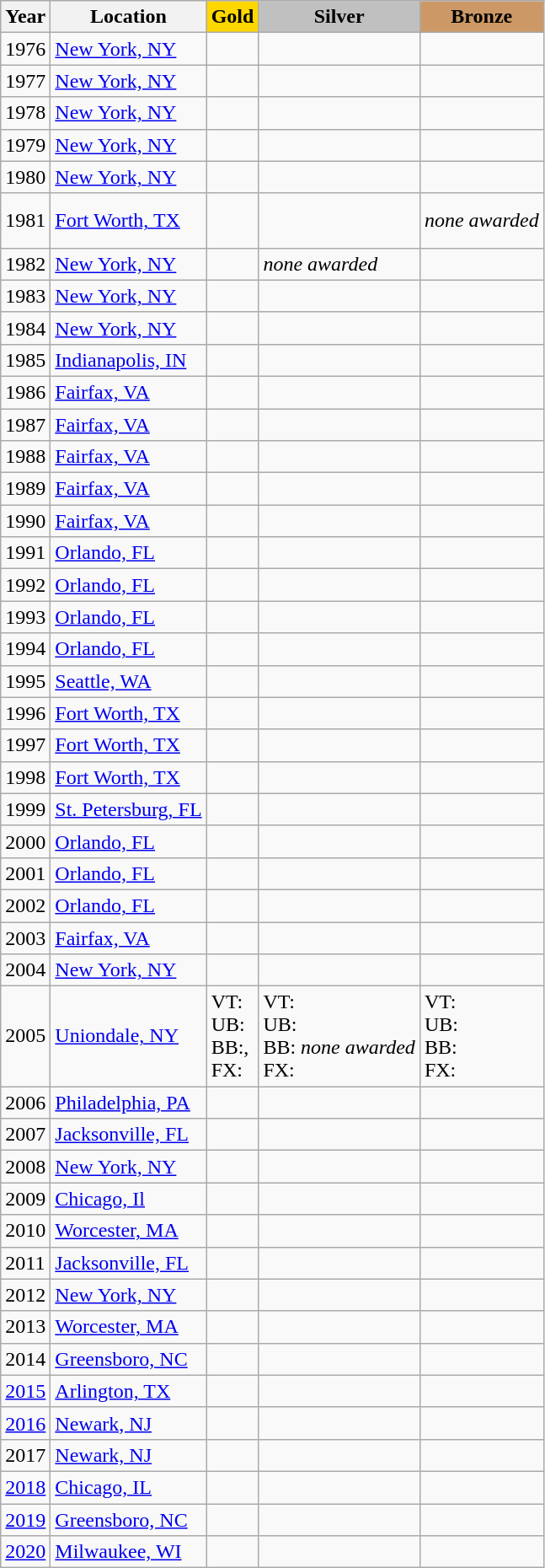<table class="wikitable">
<tr>
<th>Year</th>
<th>Location</th>
<th style="background-color:gold;">Gold</th>
<th style="background-color:silver;">Silver</th>
<th style="background-color:#cc9966;">Bronze</th>
</tr>
<tr>
<td>1976</td>
<td><a href='#'>New York, NY</a></td>
<td></td>
<td></td>
<td></td>
</tr>
<tr>
<td>1977</td>
<td><a href='#'>New York, NY</a></td>
<td></td>
<td></td>
<td><br></td>
</tr>
<tr>
<td>1978</td>
<td><a href='#'>New York, NY</a></td>
<td></td>
<td></td>
<td></td>
</tr>
<tr>
<td>1979</td>
<td><a href='#'>New York, NY</a></td>
<td></td>
<td></td>
<td></td>
</tr>
<tr>
<td>1980</td>
<td><a href='#'>New York, NY</a></td>
<td></td>
<td></td>
<td></td>
</tr>
<tr>
<td>1981</td>
<td><a href='#'>Fort Worth, TX</a></td>
<td></td>
<td><br><br></td>
<td><em>none awarded</em></td>
</tr>
<tr>
<td>1982</td>
<td><a href='#'>New York, NY</a></td>
<td><br></td>
<td><em>none awarded</em></td>
<td></td>
</tr>
<tr>
<td>1983</td>
<td><a href='#'>New York, NY</a></td>
<td></td>
<td></td>
<td></td>
</tr>
<tr>
<td>1984</td>
<td><a href='#'>New York, NY</a></td>
<td></td>
<td></td>
<td></td>
</tr>
<tr>
<td>1985</td>
<td><a href='#'>Indianapolis, IN</a></td>
<td></td>
<td></td>
<td></td>
</tr>
<tr>
<td>1986</td>
<td><a href='#'>Fairfax, VA</a></td>
<td></td>
<td></td>
<td></td>
</tr>
<tr>
<td>1987</td>
<td><a href='#'>Fairfax, VA</a></td>
<td></td>
<td></td>
<td></td>
</tr>
<tr>
<td>1988</td>
<td><a href='#'>Fairfax, VA</a></td>
<td></td>
<td></td>
<td></td>
</tr>
<tr>
<td>1989</td>
<td><a href='#'>Fairfax, VA</a></td>
<td></td>
<td></td>
<td></td>
</tr>
<tr>
<td>1990</td>
<td><a href='#'>Fairfax, VA</a></td>
<td></td>
<td></td>
<td></td>
</tr>
<tr>
<td>1991</td>
<td><a href='#'>Orlando, FL</a></td>
<td></td>
<td></td>
<td></td>
</tr>
<tr>
<td>1992</td>
<td><a href='#'>Orlando, FL</a></td>
<td></td>
<td></td>
<td></td>
</tr>
<tr>
<td>1993</td>
<td><a href='#'>Orlando, FL</a></td>
<td></td>
<td></td>
<td></td>
</tr>
<tr>
<td>1994</td>
<td><a href='#'>Orlando, FL</a></td>
<td></td>
<td></td>
<td></td>
</tr>
<tr>
<td>1995</td>
<td><a href='#'>Seattle, WA</a></td>
<td></td>
<td></td>
<td></td>
</tr>
<tr>
<td>1996</td>
<td><a href='#'>Fort Worth, TX</a></td>
<td></td>
<td></td>
<td></td>
</tr>
<tr>
<td>1997</td>
<td><a href='#'>Fort Worth, TX</a></td>
<td></td>
<td></td>
<td></td>
</tr>
<tr>
<td>1998</td>
<td><a href='#'>Fort Worth, TX</a></td>
<td></td>
<td></td>
<td></td>
</tr>
<tr>
<td>1999</td>
<td><a href='#'>St. Petersburg, FL</a></td>
<td></td>
<td></td>
<td></td>
</tr>
<tr>
<td>2000</td>
<td><a href='#'>Orlando, FL</a></td>
<td></td>
<td></td>
<td></td>
</tr>
<tr>
<td>2001</td>
<td><a href='#'>Orlando, FL</a></td>
<td></td>
<td></td>
<td></td>
</tr>
<tr>
<td>2002</td>
<td><a href='#'>Orlando, FL</a></td>
<td></td>
<td></td>
<td></td>
</tr>
<tr>
<td>2003</td>
<td><a href='#'>Fairfax, VA</a></td>
<td></td>
<td></td>
<td></td>
</tr>
<tr>
<td>2004</td>
<td><a href='#'>New York, NY</a></td>
<td></td>
<td></td>
<td></td>
</tr>
<tr>
<td>2005</td>
<td><a href='#'>Uniondale, NY</a></td>
<td>VT:<br>UB:<br>BB:, <br>FX:</td>
<td>VT:<br>UB:<br>BB: <em>none awarded</em> <br>FX:</td>
<td>VT:<br>UB:<br>BB:<br>FX:</td>
</tr>
<tr>
<td>2006</td>
<td><a href='#'>Philadelphia, PA</a></td>
<td></td>
<td></td>
<td></td>
</tr>
<tr>
<td>2007</td>
<td><a href='#'>Jacksonville, FL</a></td>
<td></td>
<td></td>
<td></td>
</tr>
<tr>
<td>2008</td>
<td><a href='#'>New York, NY</a></td>
<td></td>
<td></td>
<td></td>
</tr>
<tr>
<td>2009</td>
<td><a href='#'>Chicago, Il</a></td>
<td></td>
<td></td>
<td></td>
</tr>
<tr>
<td>2010</td>
<td><a href='#'>Worcester, MA</a></td>
<td></td>
<td></td>
<td></td>
</tr>
<tr>
<td>2011</td>
<td><a href='#'>Jacksonville, FL</a></td>
<td></td>
<td></td>
<td></td>
</tr>
<tr>
<td>2012</td>
<td><a href='#'>New York, NY</a></td>
<td></td>
<td></td>
<td></td>
</tr>
<tr>
<td>2013</td>
<td><a href='#'>Worcester, MA</a></td>
<td></td>
<td></td>
<td></td>
</tr>
<tr>
<td>2014</td>
<td><a href='#'>Greensboro, NC</a></td>
<td></td>
<td></td>
<td></td>
</tr>
<tr>
<td><a href='#'>2015</a></td>
<td><a href='#'>Arlington, TX</a></td>
<td></td>
<td></td>
<td></td>
</tr>
<tr>
<td><a href='#'>2016</a></td>
<td><a href='#'>Newark, NJ</a></td>
<td></td>
<td></td>
<td></td>
</tr>
<tr>
<td>2017</td>
<td><a href='#'>Newark, NJ</a></td>
<td></td>
<td></td>
<td></td>
</tr>
<tr>
<td><a href='#'>2018</a></td>
<td><a href='#'>Chicago, IL</a></td>
<td></td>
<td></td>
<td></td>
</tr>
<tr>
<td><a href='#'>2019</a></td>
<td><a href='#'>Greensboro, NC</a></td>
<td></td>
<td></td>
<td> <br> </td>
</tr>
<tr>
<td><a href='#'>2020</a></td>
<td><a href='#'>Milwaukee, WI</a></td>
<td></td>
<td></td>
<td></td>
</tr>
</table>
